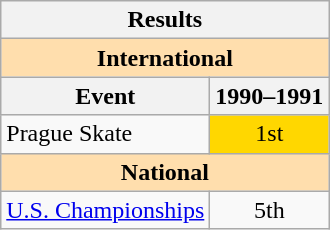<table class="wikitable" style="text-align:center">
<tr>
<th colspan=2 align=center><strong>Results</strong></th>
</tr>
<tr>
<th style="background-color: #ffdead; " colspan=2 align=center><strong>International</strong></th>
</tr>
<tr>
<th>Event</th>
<th>1990–1991</th>
</tr>
<tr>
<td align=left>Prague Skate</td>
<td bgcolor=gold>1st</td>
</tr>
<tr>
<th style="background-color: #ffdead; " colspan=2 align=center><strong>National</strong></th>
</tr>
<tr>
<td align=left><a href='#'>U.S. Championships</a></td>
<td>5th</td>
</tr>
</table>
